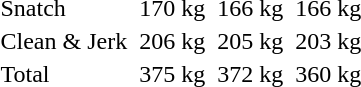<table>
<tr>
<td>Snatch</td>
<td></td>
<td>170 kg</td>
<td></td>
<td>166 kg</td>
<td></td>
<td>166 kg</td>
</tr>
<tr>
<td>Clean & Jerk</td>
<td></td>
<td>206 kg</td>
<td></td>
<td>205 kg</td>
<td></td>
<td>203 kg</td>
</tr>
<tr>
<td>Total</td>
<td></td>
<td>375 kg</td>
<td></td>
<td>372 kg</td>
<td></td>
<td>360 kg</td>
</tr>
</table>
